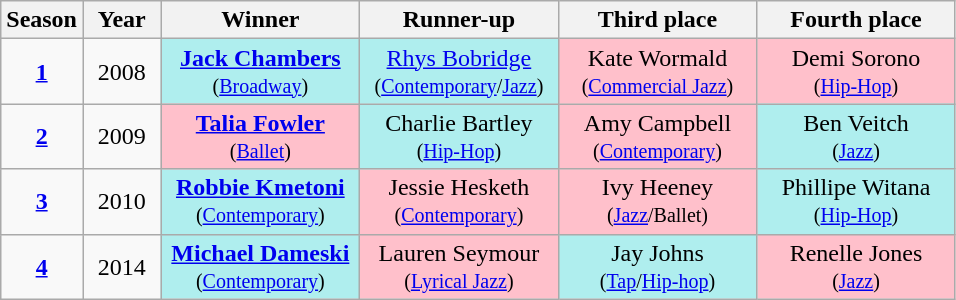<table class="wikitable" style="text-align: center">
<tr>
<th>Season</th>
<th width=45>Year</th>
<th width=125>Winner</th>
<th width=125>Runner-up</th>
<th width=125>Third place</th>
<th width=125>Fourth place</th>
</tr>
<tr>
<td><strong><a href='#'>1</a></strong></td>
<td>2008</td>
<td style="background:#afeeee;"><strong><a href='#'>Jack Chambers</a></strong> <br><small>(<a href='#'>Broadway</a>)</small></td>
<td style="background:#afeeee;"><a href='#'>Rhys Bobridge</a> <br><small>(<a href='#'>Contemporary</a>/<a href='#'>Jazz</a>)</small></td>
<td style="background:pink;">Kate Wormald<br><small>(<a href='#'>Commercial Jazz</a>)</small></td>
<td style="background:pink;">Demi Sorono <br><small>(<a href='#'>Hip-Hop</a>)</small></td>
</tr>
<tr>
<td><strong><a href='#'>2</a></strong></td>
<td>2009</td>
<td style="background:pink;"><strong><a href='#'>Talia Fowler</a></strong><br><small>(<a href='#'>Ballet</a>)</small></td>
<td style="background:#afeeee;">Charlie Bartley<br><small>(<a href='#'>Hip-Hop</a>)</small></td>
<td style="background:pink;">Amy Campbell<br><small>(<a href='#'>Contemporary</a>)</small></td>
<td style="background:#afeeee;">Ben Veitch<br><small>(<a href='#'>Jazz</a>)</small></td>
</tr>
<tr>
<td><strong><a href='#'>3</a></strong></td>
<td>2010</td>
<td style="background:#afeeee;"><strong><a href='#'>Robbie Kmetoni</a></strong><br><small>(<a href='#'>Contemporary</a>)</small></td>
<td style="background:pink;">Jessie Hesketh<br><small>(<a href='#'>Contemporary</a>)</small></td>
<td style="background:pink;">Ivy Heeney<br><small>(<a href='#'>Jazz</a>/Ballet)</small></td>
<td style="background:#afeeee;">Phillipe Witana<br><small>(<a href='#'>Hip-Hop</a>)</small></td>
</tr>
<tr>
<td><strong><a href='#'>4</a></strong></td>
<td>2014</td>
<td style="background:#afeeee;"><strong><a href='#'>Michael Dameski</a></strong><br><small>(<a href='#'>Contemporary</a>)</small></td>
<td style="background:pink;">Lauren Seymour<br><small>(<a href='#'>Lyrical Jazz</a>)</small></td>
<td style="background:#afeeee;">Jay Johns<br><small>(<a href='#'>Tap</a>/<a href='#'>Hip-hop</a>)</small></td>
<td style="background:pink;">Renelle Jones<br><small>(<a href='#'>Jazz</a>)</small></td>
</tr>
</table>
